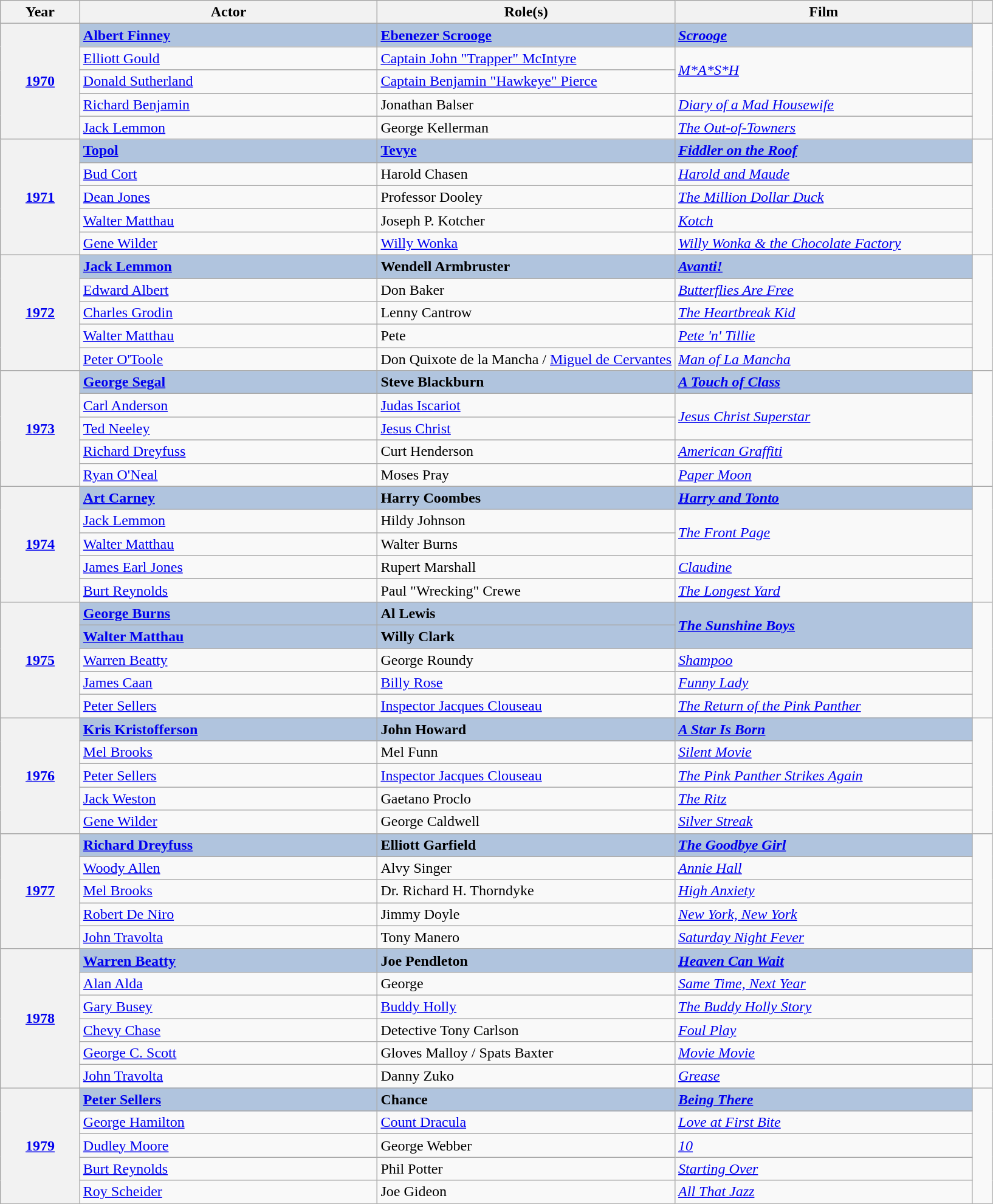<table class="wikitable sortable">
<tr>
<th scope="col" style="width:8%;">Year</th>
<th scope="col" style="width:30%;">Actor</th>
<th scope="col" style="width:30%;">Role(s)</th>
<th scope="col" style="width:30%;">Film</th>
<th scope="col" style="width:2%;" class="unsortable"></th>
</tr>
<tr>
<th rowspan="5" style="text-align:center;"><a href='#'>1970</a></th>
<td style="background:#B0C4DE;"><strong><a href='#'>Albert Finney</a></strong></td>
<td style="background:#B0C4DE;"><strong><a href='#'>Ebenezer Scrooge</a></strong></td>
<td style="background:#B0C4DE;"><strong><em><a href='#'>Scrooge</a></em></strong></td>
<td rowspan=5></td>
</tr>
<tr>
<td><a href='#'>Elliott Gould</a></td>
<td><a href='#'>Captain John "Trapper" McIntyre</a></td>
<td rowspan="2"><em><a href='#'>M*A*S*H</a></em></td>
</tr>
<tr>
<td><a href='#'>Donald Sutherland</a></td>
<td><a href='#'>Captain Benjamin "Hawkeye" Pierce</a></td>
</tr>
<tr>
<td><a href='#'>Richard Benjamin</a></td>
<td>Jonathan Balser</td>
<td><em><a href='#'>Diary of a Mad Housewife</a></em></td>
</tr>
<tr>
<td><a href='#'>Jack Lemmon</a></td>
<td>George Kellerman</td>
<td><em><a href='#'>The Out-of-Towners</a></em></td>
</tr>
<tr>
<th rowspan="5" style="text-align:center;"><a href='#'>1971</a></th>
<td style="background:#B0C4DE;"><strong><a href='#'>Topol</a></strong></td>
<td style="background:#B0C4DE;"><strong><a href='#'>Tevye</a></strong></td>
<td style="background:#B0C4DE;"><strong><em><a href='#'>Fiddler on the Roof</a></em></strong></td>
<td rowspan=5></td>
</tr>
<tr>
<td><a href='#'>Bud Cort</a></td>
<td>Harold Chasen</td>
<td><em><a href='#'>Harold and Maude</a></em></td>
</tr>
<tr>
<td><a href='#'>Dean Jones</a></td>
<td>Professor Dooley</td>
<td><em><a href='#'>The Million Dollar Duck</a></em></td>
</tr>
<tr>
<td><a href='#'>Walter Matthau</a></td>
<td>Joseph P. Kotcher</td>
<td><em><a href='#'>Kotch</a></em></td>
</tr>
<tr>
<td><a href='#'>Gene Wilder</a></td>
<td><a href='#'>Willy Wonka</a></td>
<td><em><a href='#'>Willy Wonka & the Chocolate Factory</a></em></td>
</tr>
<tr>
<th rowspan="5" style="text-align:center;"><a href='#'>1972</a></th>
<td style="background:#B0C4DE;"><strong><a href='#'>Jack Lemmon</a></strong></td>
<td style="background:#B0C4DE;"><strong>Wendell Armbruster</strong></td>
<td style="background:#B0C4DE;"><strong><em><a href='#'>Avanti!</a></em></strong></td>
<td rowspan=5></td>
</tr>
<tr>
<td><a href='#'>Edward Albert</a></td>
<td>Don Baker</td>
<td><em><a href='#'>Butterflies Are Free</a></em></td>
</tr>
<tr>
<td><a href='#'>Charles Grodin</a></td>
<td>Lenny Cantrow</td>
<td><em><a href='#'>The Heartbreak Kid</a></em></td>
</tr>
<tr>
<td><a href='#'>Walter Matthau</a></td>
<td>Pete</td>
<td><em><a href='#'>Pete 'n' Tillie</a></em></td>
</tr>
<tr>
<td><a href='#'>Peter O'Toole</a></td>
<td>Don Quixote de la Mancha / <a href='#'>Miguel de Cervantes</a></td>
<td><em><a href='#'>Man of La Mancha</a></em></td>
</tr>
<tr>
<th rowspan="5" style="text-align:center;"><a href='#'>1973</a></th>
<td style="background:#B0C4DE;"><strong><a href='#'>George Segal</a></strong></td>
<td style="background:#B0C4DE;"><strong>Steve Blackburn</strong></td>
<td style="background:#B0C4DE;"><strong><em><a href='#'>A Touch of Class</a></em></strong></td>
<td rowspan=5></td>
</tr>
<tr>
<td><a href='#'>Carl Anderson</a></td>
<td><a href='#'>Judas Iscariot</a></td>
<td rowspan="2"><em><a href='#'>Jesus Christ Superstar</a></em></td>
</tr>
<tr>
<td><a href='#'>Ted Neeley</a></td>
<td><a href='#'>Jesus Christ</a></td>
</tr>
<tr>
<td><a href='#'>Richard Dreyfuss</a></td>
<td>Curt Henderson</td>
<td><em><a href='#'>American Graffiti</a></em></td>
</tr>
<tr>
<td><a href='#'>Ryan O'Neal</a></td>
<td>Moses Pray</td>
<td><em><a href='#'>Paper Moon</a></em></td>
</tr>
<tr>
<th rowspan="5" style="text-align:center;"><a href='#'>1974</a></th>
<td style="background:#B0C4DE;"><strong><a href='#'>Art Carney</a></strong></td>
<td style="background:#B0C4DE;"><strong>Harry Coombes</strong></td>
<td style="background:#B0C4DE;"><strong><em><a href='#'>Harry and Tonto</a></em></strong></td>
<td rowspan=5></td>
</tr>
<tr>
<td><a href='#'>Jack Lemmon</a></td>
<td>Hildy Johnson</td>
<td rowspan="2"><em><a href='#'>The Front Page</a></em></td>
</tr>
<tr>
<td><a href='#'>Walter Matthau</a></td>
<td>Walter Burns</td>
</tr>
<tr>
<td><a href='#'>James Earl Jones</a></td>
<td>Rupert Marshall</td>
<td><em><a href='#'>Claudine</a></em></td>
</tr>
<tr>
<td><a href='#'>Burt Reynolds</a></td>
<td>Paul "Wrecking" Crewe</td>
<td><em><a href='#'>The Longest Yard</a></em></td>
</tr>
<tr>
<th rowspan="5" style="text-align:center;"><a href='#'>1975</a></th>
<td style="background:#B0C4DE;"><strong><a href='#'>George Burns</a></strong></td>
<td style="background:#B0C4DE;"><strong>Al Lewis</strong></td>
<td rowspan="2" style="background:#B0C4DE;"><strong><em><a href='#'>The Sunshine Boys</a></em></strong></td>
<td rowspan=5></td>
</tr>
<tr>
<td style="background:#B0C4DE;"><strong><a href='#'>Walter Matthau</a></strong></td>
<td style="background:#B0C4DE;"><strong>Willy Clark</strong></td>
</tr>
<tr>
<td><a href='#'>Warren Beatty</a></td>
<td>George Roundy</td>
<td><em><a href='#'>Shampoo</a></em></td>
</tr>
<tr>
<td><a href='#'>James Caan</a></td>
<td><a href='#'>Billy Rose</a></td>
<td><em><a href='#'>Funny Lady</a></em></td>
</tr>
<tr>
<td><a href='#'>Peter Sellers</a></td>
<td><a href='#'>Inspector Jacques Clouseau</a></td>
<td><em><a href='#'>The Return of the Pink Panther</a></em></td>
</tr>
<tr>
<th rowspan="5" style="text-align:center;"><a href='#'>1976</a></th>
<td style="background:#B0C4DE;"><strong><a href='#'>Kris Kristofferson</a></strong></td>
<td style="background:#B0C4DE;"><strong>John Howard</strong></td>
<td style="background:#B0C4DE;"><strong><em><a href='#'>A Star Is Born</a></em></strong></td>
<td rowspan=5></td>
</tr>
<tr>
<td><a href='#'>Mel Brooks</a></td>
<td>Mel Funn</td>
<td><em><a href='#'>Silent Movie</a></em></td>
</tr>
<tr>
<td><a href='#'>Peter Sellers</a></td>
<td><a href='#'>Inspector Jacques Clouseau</a></td>
<td><em><a href='#'>The Pink Panther Strikes Again</a></em></td>
</tr>
<tr>
<td><a href='#'>Jack Weston</a></td>
<td>Gaetano Proclo</td>
<td><em><a href='#'>The Ritz</a></em></td>
</tr>
<tr>
<td><a href='#'>Gene Wilder</a></td>
<td>George Caldwell</td>
<td><em><a href='#'>Silver Streak</a></em></td>
</tr>
<tr>
<th rowspan="5" style="text-align:center;"><a href='#'>1977</a></th>
<td style="background:#B0C4DE;"><strong><a href='#'>Richard Dreyfuss</a></strong></td>
<td style="background:#B0C4DE;"><strong>Elliott Garfield</strong></td>
<td style="background:#B0C4DE;"><strong><em><a href='#'>The Goodbye Girl</a></em></strong></td>
<td rowspan=5></td>
</tr>
<tr>
<td><a href='#'>Woody Allen</a></td>
<td>Alvy Singer</td>
<td><em><a href='#'>Annie Hall</a></em></td>
</tr>
<tr>
<td><a href='#'>Mel Brooks</a></td>
<td>Dr. Richard H. Thorndyke</td>
<td><em><a href='#'>High Anxiety</a></em></td>
</tr>
<tr>
<td><a href='#'>Robert De Niro</a></td>
<td>Jimmy Doyle</td>
<td><em><a href='#'>New York, New York</a></em></td>
</tr>
<tr>
<td><a href='#'>John Travolta</a></td>
<td>Tony Manero</td>
<td><em><a href='#'>Saturday Night Fever</a></em></td>
</tr>
<tr>
<th rowspan="6" style="text-align:center;"><a href='#'>1978</a></th>
<td style="background:#B0C4DE;"><strong><a href='#'>Warren Beatty</a></strong></td>
<td style="background:#B0C4DE;"><strong>Joe Pendleton</strong></td>
<td style="background:#B0C4DE;"><strong><em><a href='#'>Heaven Can Wait</a></em></strong></td>
<td rowspan=5></td>
</tr>
<tr>
<td><a href='#'>Alan Alda</a></td>
<td>George</td>
<td><em><a href='#'>Same Time, Next Year</a></em></td>
</tr>
<tr>
<td><a href='#'>Gary Busey</a></td>
<td><a href='#'>Buddy Holly</a></td>
<td><em><a href='#'>The Buddy Holly Story</a></em></td>
</tr>
<tr>
<td><a href='#'>Chevy Chase</a></td>
<td>Detective Tony Carlson</td>
<td><em><a href='#'>Foul Play</a></em></td>
</tr>
<tr>
<td><a href='#'>George C. Scott</a></td>
<td>Gloves Malloy / Spats Baxter</td>
<td><em><a href='#'>Movie Movie</a></em></td>
</tr>
<tr>
<td><a href='#'>John Travolta</a></td>
<td>Danny Zuko</td>
<td><em><a href='#'>Grease</a></em></td>
</tr>
<tr>
<th rowspan="5" style="text-align:center;"><a href='#'>1979</a></th>
<td style="background:#B0C4DE;"><strong><a href='#'>Peter Sellers</a></strong></td>
<td style="background:#B0C4DE;"><strong>Chance</strong></td>
<td style="background:#B0C4DE;"><strong><em><a href='#'>Being There</a></em></strong></td>
<td rowspan=5></td>
</tr>
<tr>
<td><a href='#'>George Hamilton</a></td>
<td><a href='#'>Count Dracula</a></td>
<td><em><a href='#'>Love at First Bite</a></em></td>
</tr>
<tr>
<td><a href='#'>Dudley Moore</a></td>
<td>George Webber</td>
<td><em><a href='#'>10</a></em></td>
</tr>
<tr>
<td><a href='#'>Burt Reynolds</a></td>
<td>Phil Potter</td>
<td><em><a href='#'>Starting Over</a></em></td>
</tr>
<tr>
<td><a href='#'>Roy Scheider</a></td>
<td>Joe Gideon</td>
<td><em><a href='#'>All That Jazz</a></em></td>
</tr>
</table>
